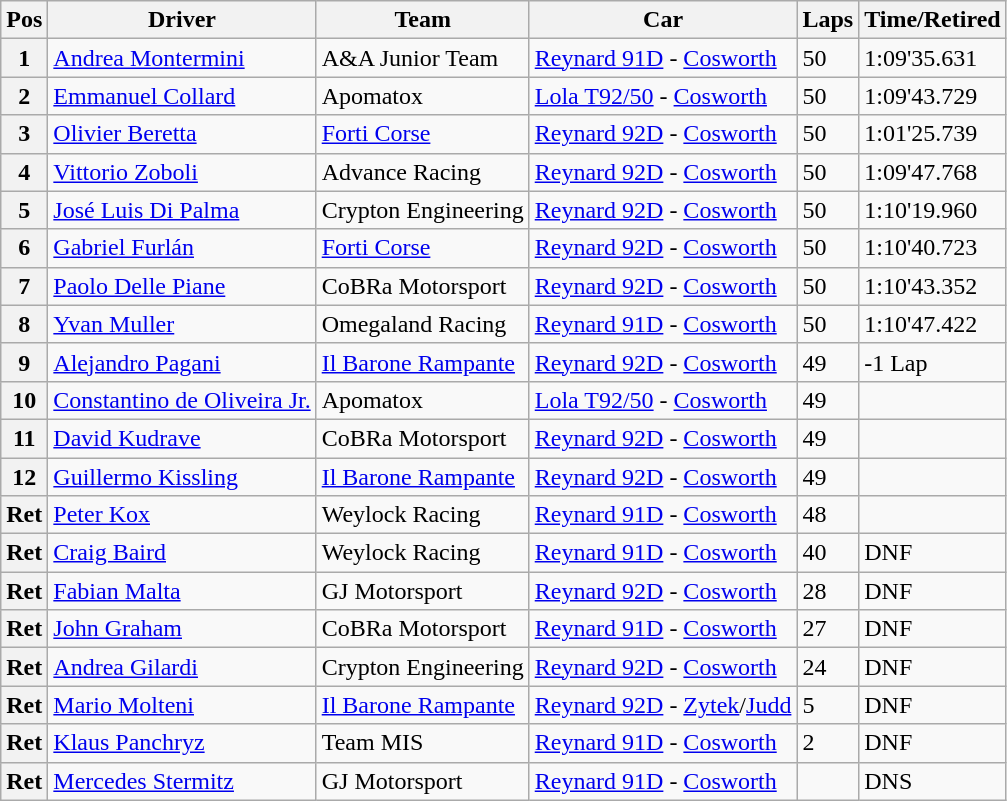<table class="wikitable">
<tr>
<th>Pos</th>
<th>Driver</th>
<th>Team</th>
<th>Car</th>
<th>Laps</th>
<th>Time/Retired</th>
</tr>
<tr>
<th>1</th>
<td> <a href='#'>Andrea Montermini</a></td>
<td> A&A Junior Team</td>
<td><a href='#'>Reynard 91D</a> - <a href='#'>Cosworth</a></td>
<td>50</td>
<td>1:09'35.631</td>
</tr>
<tr>
<th>2</th>
<td> <a href='#'>Emmanuel Collard</a></td>
<td> Apomatox</td>
<td><a href='#'>Lola T92/50</a> - <a href='#'>Cosworth</a></td>
<td>50</td>
<td>1:09'43.729</td>
</tr>
<tr>
<th>3</th>
<td> <a href='#'>Olivier Beretta</a></td>
<td> <a href='#'>Forti Corse</a></td>
<td><a href='#'>Reynard 92D</a> - <a href='#'>Cosworth</a></td>
<td>50</td>
<td>1:01'25.739</td>
</tr>
<tr>
<th>4</th>
<td> <a href='#'>Vittorio Zoboli</a></td>
<td> Advance Racing</td>
<td><a href='#'>Reynard 92D</a> - <a href='#'>Cosworth</a></td>
<td>50</td>
<td>1:09'47.768</td>
</tr>
<tr>
<th>5</th>
<td> <a href='#'>José Luis Di Palma</a></td>
<td> Crypton Engineering</td>
<td><a href='#'>Reynard 92D</a> - <a href='#'>Cosworth</a></td>
<td>50</td>
<td>1:10'19.960</td>
</tr>
<tr>
<th>6</th>
<td> <a href='#'>Gabriel Furlán</a></td>
<td> <a href='#'>Forti Corse</a></td>
<td><a href='#'>Reynard 92D</a> - <a href='#'>Cosworth</a></td>
<td>50</td>
<td>1:10'40.723</td>
</tr>
<tr>
<th>7</th>
<td> <a href='#'>Paolo Delle Piane</a></td>
<td> CoBRa Motorsport</td>
<td><a href='#'>Reynard 92D</a> - <a href='#'>Cosworth</a></td>
<td>50</td>
<td>1:10'43.352</td>
</tr>
<tr>
<th>8</th>
<td> <a href='#'>Yvan Muller</a></td>
<td> Omegaland Racing</td>
<td><a href='#'>Reynard 91D</a> - <a href='#'>Cosworth</a></td>
<td>50</td>
<td>1:10'47.422</td>
</tr>
<tr>
<th>9</th>
<td> <a href='#'>Alejandro Pagani</a></td>
<td> <a href='#'>Il Barone Rampante</a></td>
<td><a href='#'>Reynard 92D</a> - <a href='#'>Cosworth</a></td>
<td>49</td>
<td>-1 Lap</td>
</tr>
<tr>
<th>10</th>
<td> <a href='#'>Constantino de Oliveira Jr.</a></td>
<td> Apomatox</td>
<td><a href='#'>Lola T92/50</a> - <a href='#'>Cosworth</a></td>
<td>49</td>
<td></td>
</tr>
<tr>
<th>11</th>
<td> <a href='#'>David Kudrave</a></td>
<td> CoBRa Motorsport</td>
<td><a href='#'>Reynard 92D</a> - <a href='#'>Cosworth</a></td>
<td>49</td>
<td></td>
</tr>
<tr>
<th>12</th>
<td> <a href='#'>Guillermo Kissling</a></td>
<td> <a href='#'>Il Barone Rampante</a></td>
<td><a href='#'>Reynard 92D</a> - <a href='#'>Cosworth</a></td>
<td>49</td>
<td></td>
</tr>
<tr>
<th>Ret</th>
<td> <a href='#'>Peter Kox</a></td>
<td> Weylock Racing</td>
<td><a href='#'>Reynard 91D</a> - <a href='#'>Cosworth</a></td>
<td>48</td>
<td></td>
</tr>
<tr>
<th>Ret</th>
<td> <a href='#'>Craig Baird</a></td>
<td> Weylock Racing</td>
<td><a href='#'>Reynard 91D</a> - <a href='#'>Cosworth</a></td>
<td>40</td>
<td>DNF</td>
</tr>
<tr>
<th>Ret</th>
<td> <a href='#'>Fabian Malta</a></td>
<td> GJ Motorsport</td>
<td><a href='#'>Reynard 92D</a> - <a href='#'>Cosworth</a></td>
<td>28</td>
<td>DNF</td>
</tr>
<tr>
<th>Ret</th>
<td> <a href='#'>John Graham</a></td>
<td> CoBRa Motorsport</td>
<td><a href='#'>Reynard 91D</a> - <a href='#'>Cosworth</a></td>
<td>27</td>
<td>DNF</td>
</tr>
<tr>
<th>Ret</th>
<td> <a href='#'>Andrea Gilardi</a></td>
<td> Crypton Engineering</td>
<td><a href='#'>Reynard 92D</a> - <a href='#'>Cosworth</a></td>
<td>24</td>
<td>DNF</td>
</tr>
<tr>
<th>Ret</th>
<td> <a href='#'>Mario Molteni</a></td>
<td> <a href='#'>Il Barone Rampante</a></td>
<td><a href='#'>Reynard 92D</a> - <a href='#'>Zytek</a>/<a href='#'>Judd</a></td>
<td>5</td>
<td>DNF</td>
</tr>
<tr>
<th>Ret</th>
<td> <a href='#'>Klaus Panchryz</a></td>
<td> Team MIS</td>
<td><a href='#'>Reynard 91D</a> - <a href='#'>Cosworth</a></td>
<td>2</td>
<td>DNF</td>
</tr>
<tr>
<th>Ret</th>
<td> <a href='#'>Mercedes Stermitz</a></td>
<td> GJ Motorsport</td>
<td><a href='#'>Reynard 91D</a> - <a href='#'>Cosworth</a></td>
<td></td>
<td>DNS</td>
</tr>
</table>
